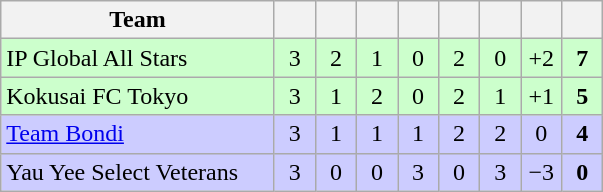<table class="wikitable" style="text-align:center;">
<tr>
<th width=175>Team</th>
<th width=20></th>
<th width=20></th>
<th width=20></th>
<th width=20></th>
<th width=20></th>
<th width=20></th>
<th width=20></th>
<th width=20></th>
</tr>
<tr bgcolor="#ccffcc">
<td align="left">IP Global All Stars</td>
<td>3</td>
<td>2</td>
<td>1</td>
<td>0</td>
<td>2</td>
<td>0</td>
<td>+2</td>
<td><strong>7</strong></td>
</tr>
<tr bgcolor="#ccffcc">
<td align="left">Kokusai FC Tokyo</td>
<td>3</td>
<td>1</td>
<td>2</td>
<td>0</td>
<td>2</td>
<td>1</td>
<td>+1</td>
<td><strong>5</strong></td>
</tr>
<tr bgcolor="#ccccff">
<td align="left"><a href='#'>Team Bondi</a></td>
<td>3</td>
<td>1</td>
<td>1</td>
<td>1</td>
<td>2</td>
<td>2</td>
<td>0</td>
<td><strong>4</strong></td>
</tr>
<tr bgcolor="#ccccff">
<td align="left">Yau Yee Select Veterans</td>
<td>3</td>
<td>0</td>
<td>0</td>
<td>3</td>
<td>0</td>
<td>3</td>
<td>−3</td>
<td><strong>0</strong></td>
</tr>
</table>
